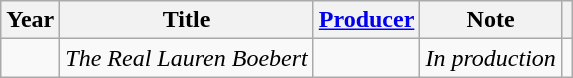<table class="wikitable plainrowheaders" style="margin-right: 0;">
<tr>
<th scope="col">Year</th>
<th>Title</th>
<th><a href='#'>Producer</a></th>
<th>Note</th>
<th scope="col" class="unsortable"></th>
</tr>
<tr>
<td></td>
<td><em>The Real Lauren Boebert</em></td>
<td></td>
<td><em>In production</em></td>
<td></td>
</tr>
</table>
